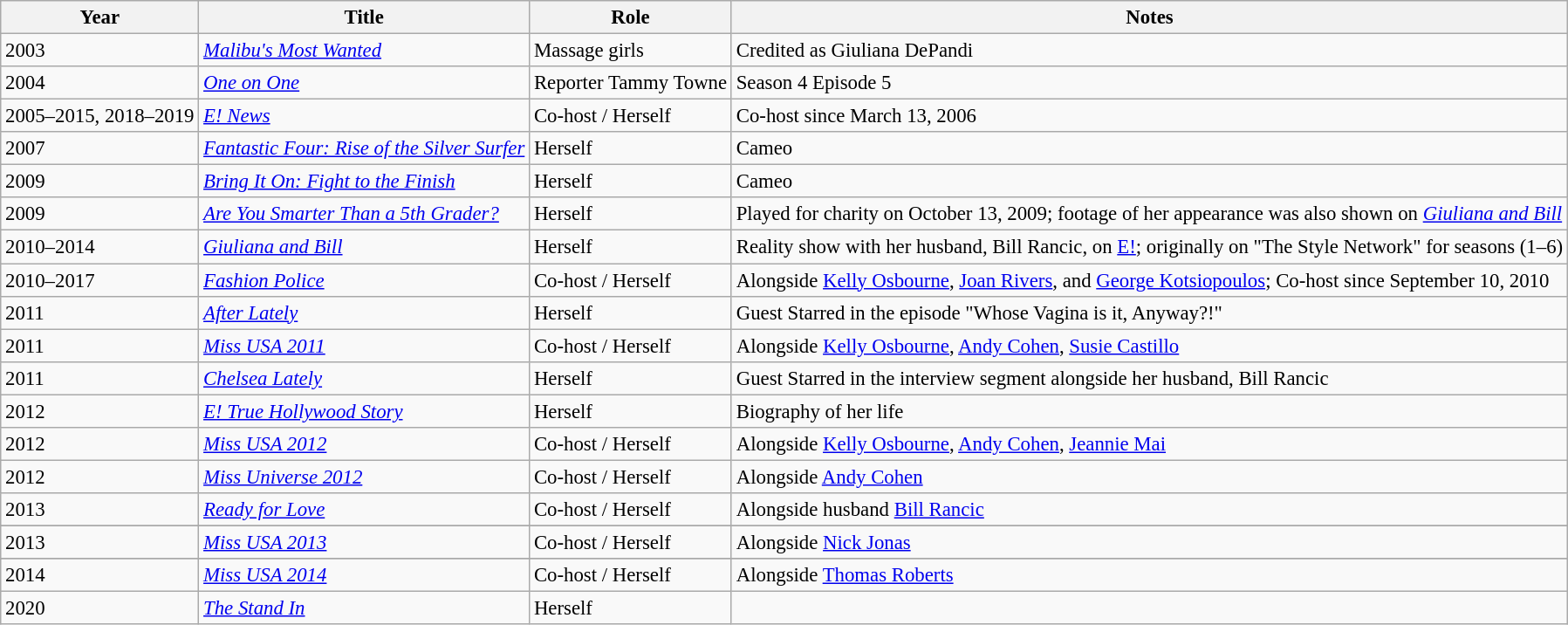<table class="wikitable" style="font-size: 95%;">
<tr>
<th>Year</th>
<th>Title</th>
<th>Role</th>
<th>Notes</th>
</tr>
<tr>
<td>2003</td>
<td><em><a href='#'>Malibu's Most Wanted</a></em></td>
<td>Massage girls</td>
<td>Credited as Giuliana DePandi</td>
</tr>
<tr>
<td>2004</td>
<td><em><a href='#'>One on One</a></em></td>
<td>Reporter Tammy Towne</td>
<td>Season 4 Episode 5</td>
</tr>
<tr>
<td>2005–2015, 2018–2019</td>
<td><em><a href='#'>E! News</a></em></td>
<td>Co-host / Herself</td>
<td>Co-host since March 13, 2006</td>
</tr>
<tr>
<td>2007</td>
<td><em><a href='#'>Fantastic Four: Rise of the Silver Surfer</a></em></td>
<td>Herself</td>
<td>Cameo</td>
</tr>
<tr>
<td>2009</td>
<td><em><a href='#'>Bring It On: Fight to the Finish</a></em></td>
<td>Herself</td>
<td>Cameo</td>
</tr>
<tr>
<td>2009</td>
<td><em><a href='#'>Are You Smarter Than a 5th Grader?</a></em></td>
<td>Herself</td>
<td>Played for charity on October 13, 2009; footage of her appearance was also shown on <em><a href='#'>Giuliana and Bill</a></em></td>
</tr>
<tr>
<td>2010–2014</td>
<td><em><a href='#'>Giuliana and Bill</a></em></td>
<td>Herself</td>
<td>Reality show with her husband, Bill Rancic, on <a href='#'>E!</a>; originally on "The Style Network" for seasons (1–6)</td>
</tr>
<tr>
<td>2010–2017</td>
<td><em><a href='#'>Fashion Police</a></em></td>
<td>Co-host / Herself</td>
<td>Alongside <a href='#'>Kelly Osbourne</a>, <a href='#'>Joan Rivers</a>, and <a href='#'>George Kotsiopoulos</a>; Co-host since September 10, 2010</td>
</tr>
<tr>
<td>2011</td>
<td><em><a href='#'>After Lately</a></em></td>
<td>Herself</td>
<td>Guest Starred in the episode "Whose Vagina is it, Anyway?!"</td>
</tr>
<tr>
<td>2011</td>
<td><em><a href='#'>Miss USA 2011</a></em></td>
<td>Co-host / Herself</td>
<td>Alongside <a href='#'>Kelly Osbourne</a>, <a href='#'>Andy Cohen</a>, <a href='#'>Susie Castillo</a></td>
</tr>
<tr>
<td>2011</td>
<td><em><a href='#'>Chelsea Lately</a></em></td>
<td>Herself</td>
<td>Guest Starred in the interview segment alongside her husband, Bill Rancic</td>
</tr>
<tr>
<td>2012</td>
<td><em><a href='#'>E! True Hollywood Story</a></em></td>
<td>Herself</td>
<td>Biography of her life</td>
</tr>
<tr>
<td>2012</td>
<td><em><a href='#'>Miss USA 2012</a></em></td>
<td>Co-host / Herself</td>
<td>Alongside <a href='#'>Kelly Osbourne</a>, <a href='#'>Andy Cohen</a>, <a href='#'>Jeannie Mai</a></td>
</tr>
<tr>
<td>2012</td>
<td><em><a href='#'>Miss Universe 2012</a></em></td>
<td>Co-host / Herself</td>
<td>Alongside <a href='#'>Andy Cohen</a></td>
</tr>
<tr>
<td>2013</td>
<td><em><a href='#'>Ready for Love</a></em></td>
<td>Co-host / Herself</td>
<td>Alongside husband <a href='#'>Bill Rancic</a></td>
</tr>
<tr>
</tr>
<tr>
<td>2013</td>
<td><em><a href='#'>Miss USA 2013</a></em></td>
<td>Co-host / Herself</td>
<td>Alongside <a href='#'>Nick Jonas</a></td>
</tr>
<tr>
</tr>
<tr>
<td>2014</td>
<td><em><a href='#'>Miss USA 2014</a></em></td>
<td>Co-host / Herself</td>
<td>Alongside <a href='#'>Thomas Roberts</a></td>
</tr>
<tr>
<td>2020</td>
<td><em><a href='#'>The Stand In</a></em></td>
<td>Herself</td>
<td></td>
</tr>
</table>
